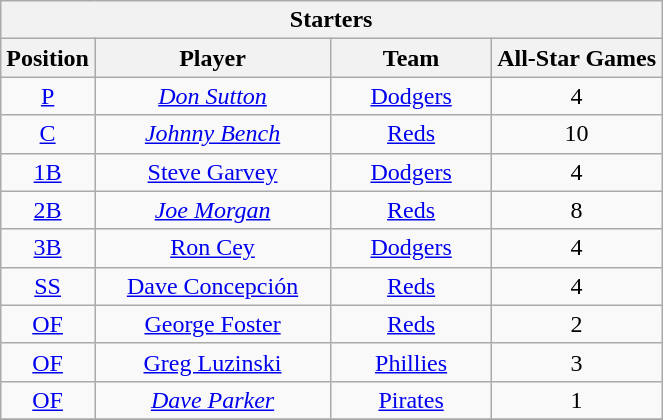<table class="wikitable" style="font-size: 100%; text-align:center;">
<tr>
<th colspan="4">Starters</th>
</tr>
<tr>
<th>Position</th>
<th width="150">Player</th>
<th width="100">Team</th>
<th>All-Star Games</th>
</tr>
<tr>
<td><a href='#'>P</a></td>
<td><em><a href='#'>Don Sutton</a></em></td>
<td><a href='#'>Dodgers</a></td>
<td>4</td>
</tr>
<tr>
<td><a href='#'>C</a></td>
<td><em><a href='#'>Johnny Bench</a></em></td>
<td><a href='#'>Reds</a></td>
<td>10</td>
</tr>
<tr>
<td><a href='#'>1B</a></td>
<td><a href='#'>Steve Garvey</a></td>
<td><a href='#'>Dodgers</a></td>
<td>4</td>
</tr>
<tr>
<td><a href='#'>2B</a></td>
<td><em><a href='#'>Joe Morgan</a></em></td>
<td><a href='#'>Reds</a></td>
<td>8</td>
</tr>
<tr>
<td><a href='#'>3B</a></td>
<td><a href='#'>Ron Cey</a></td>
<td><a href='#'>Dodgers</a></td>
<td>4</td>
</tr>
<tr>
<td><a href='#'>SS</a></td>
<td><a href='#'>Dave Concepción</a></td>
<td><a href='#'>Reds</a></td>
<td>4</td>
</tr>
<tr>
<td><a href='#'>OF</a></td>
<td><a href='#'>George Foster</a></td>
<td><a href='#'>Reds</a></td>
<td>2</td>
</tr>
<tr>
<td><a href='#'>OF</a></td>
<td><a href='#'>Greg Luzinski</a></td>
<td><a href='#'>Phillies</a></td>
<td>3</td>
</tr>
<tr>
<td><a href='#'>OF</a></td>
<td><em><a href='#'>Dave Parker</a></em></td>
<td><a href='#'>Pirates</a></td>
<td>1</td>
</tr>
<tr>
</tr>
</table>
